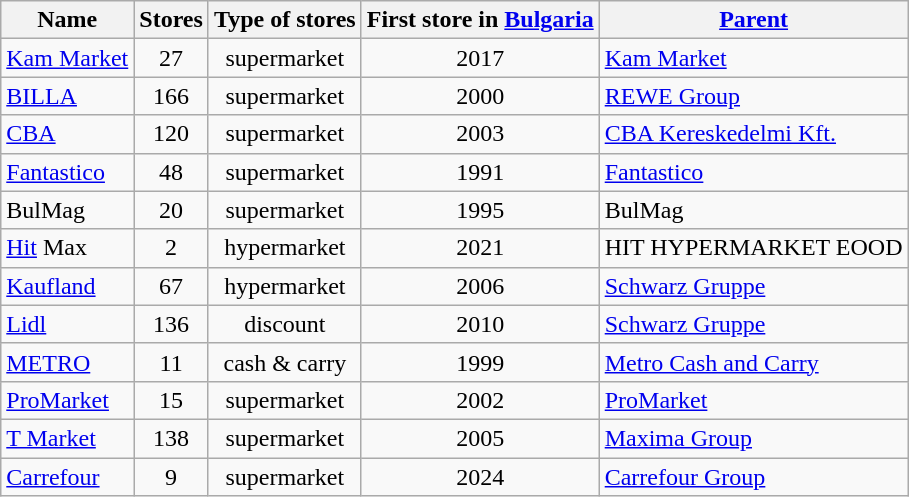<table class="wikitable sortable">
<tr>
<th>Name</th>
<th>Stores</th>
<th>Type of stores</th>
<th>First store in <a href='#'>Bulgaria</a></th>
<th><a href='#'>Parent</a></th>
</tr>
<tr>
<td><a href='#'>Kam Market</a></td>
<td align="center"> 27</td>
<td align="center">supermarket</td>
<td align="center">2017</td>
<td><a href='#'>Kam Market</a></td>
</tr>
<tr>
<td><a href='#'>BILLA</a></td>
<td align="center"> 166</td>
<td align="center">supermarket</td>
<td align="center">2000</td>
<td><a href='#'>REWE Group</a></td>
</tr>
<tr>
<td><a href='#'>CBA</a></td>
<td align="center"> 120</td>
<td align="center">supermarket</td>
<td align="center">2003</td>
<td><a href='#'>CBA Kereskedelmi Kft.</a></td>
</tr>
<tr>
<td><a href='#'>Fantastico</a></td>
<td align="center"> 48</td>
<td align="center">supermarket</td>
<td align="center">1991</td>
<td><a href='#'>Fantastico</a></td>
</tr>
<tr>
<td>BulMag</td>
<td align="center"> 20</td>
<td align="center">supermarket</td>
<td align="center">1995</td>
<td>BulMag</td>
</tr>
<tr>
<td><a href='#'>Hit</a> Max</td>
<td align="center"> 2</td>
<td align="center">hypermarket</td>
<td align="center">2021</td>
<td>HIT HYPERMARKET EOOD</td>
</tr>
<tr>
<td><a href='#'>Kaufland</a></td>
<td align="center"> 67</td>
<td align="center">hypermarket</td>
<td align="center">2006</td>
<td><a href='#'>Schwarz Gruppe</a></td>
</tr>
<tr>
<td><a href='#'>Lidl</a></td>
<td align="center"> 136</td>
<td align="center">discount</td>
<td align="center">2010</td>
<td><a href='#'>Schwarz Gruppe</a></td>
</tr>
<tr>
<td><a href='#'>METRO</a></td>
<td align="center"> 11</td>
<td align="center">cash & carry</td>
<td align="center">1999</td>
<td><a href='#'>Metro Cash and Carry</a></td>
</tr>
<tr>
<td><a href='#'>ProMarket</a></td>
<td align="center"> 15</td>
<td align="center">supermarket</td>
<td align="center">2002</td>
<td><a href='#'>ProMarket</a></td>
</tr>
<tr>
<td><a href='#'>T Market</a></td>
<td align="center"> 138</td>
<td align="center">supermarket</td>
<td align="center">2005</td>
<td><a href='#'>Maxima Group</a></td>
</tr>
<tr>
<td><a href='#'>Carrefour</a></td>
<td align="center"> 9</td>
<td align="center">supermarket</td>
<td align="center">2024</td>
<td><a href='#'>Carrefour Group</a></td>
</tr>
</table>
